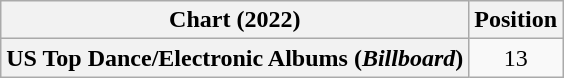<table class="wikitable plainrowheaders" style="text-align:center">
<tr>
<th scope="col">Chart (2022)</th>
<th scope="col">Position</th>
</tr>
<tr>
<th scope="row">US Top Dance/Electronic Albums (<em>Billboard</em>)</th>
<td>13</td>
</tr>
</table>
